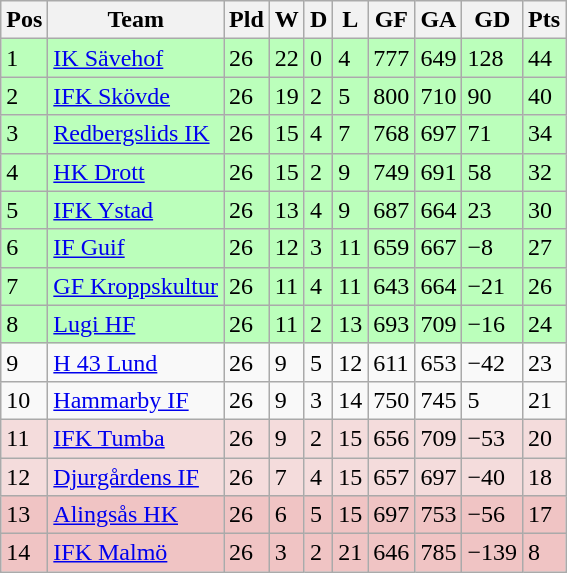<table class="wikitable">
<tr>
<th><span>Pos</span></th>
<th>Team</th>
<th><span>Pld</span></th>
<th><span>W</span></th>
<th><span>D</span></th>
<th><span>L</span></th>
<th><span>GF</span></th>
<th><span>GA</span></th>
<th><span>GD</span></th>
<th><span>Pts</span></th>
</tr>
<tr style="background:#bbffbb">
<td>1</td>
<td><a href='#'>IK Sävehof</a></td>
<td>26</td>
<td>22</td>
<td>0</td>
<td>4</td>
<td>777</td>
<td>649</td>
<td>128</td>
<td>44</td>
</tr>
<tr style="background:#bbffbb">
<td>2</td>
<td><a href='#'>IFK Skövde</a></td>
<td>26</td>
<td>19</td>
<td>2</td>
<td>5</td>
<td>800</td>
<td>710</td>
<td>90</td>
<td>40</td>
</tr>
<tr style="background:#bbffbb">
<td>3</td>
<td><a href='#'>Redbergslids IK</a></td>
<td>26</td>
<td>15</td>
<td>4</td>
<td>7</td>
<td>768</td>
<td>697</td>
<td>71</td>
<td>34</td>
</tr>
<tr style="background:#bbffbb">
<td>4</td>
<td><a href='#'>HK Drott</a></td>
<td>26</td>
<td>15</td>
<td>2</td>
<td>9</td>
<td>749</td>
<td>691</td>
<td>58</td>
<td>32</td>
</tr>
<tr style="background:#bbffbb">
<td>5</td>
<td><a href='#'>IFK Ystad</a></td>
<td>26</td>
<td>13</td>
<td>4</td>
<td>9</td>
<td>687</td>
<td>664</td>
<td>23</td>
<td>30</td>
</tr>
<tr style="background:#bbffbb">
<td>6</td>
<td><a href='#'>IF Guif</a></td>
<td>26</td>
<td>12</td>
<td>3</td>
<td>11</td>
<td>659</td>
<td>667</td>
<td>−8</td>
<td>27</td>
</tr>
<tr style="background:#bbffbb">
<td>7</td>
<td><a href='#'>GF Kroppskultur</a></td>
<td>26</td>
<td>11</td>
<td>4</td>
<td>11</td>
<td>643</td>
<td>664</td>
<td>−21</td>
<td>26</td>
</tr>
<tr style="background:#bbffbb">
<td>8</td>
<td><a href='#'>Lugi HF</a></td>
<td>26</td>
<td>11</td>
<td>2</td>
<td>13</td>
<td>693</td>
<td>709</td>
<td>−16</td>
<td>24</td>
</tr>
<tr>
<td>9</td>
<td><a href='#'>H 43 Lund</a></td>
<td>26</td>
<td>9</td>
<td>5</td>
<td>12</td>
<td>611</td>
<td>653</td>
<td>−42</td>
<td>23</td>
</tr>
<tr>
<td>10</td>
<td><a href='#'>Hammarby IF</a></td>
<td>26</td>
<td>9</td>
<td>3</td>
<td>14</td>
<td>750</td>
<td>745</td>
<td>5</td>
<td>21</td>
</tr>
<tr style="background:#f4dcdc">
<td>11</td>
<td><a href='#'>IFK Tumba</a></td>
<td>26</td>
<td>9</td>
<td>2</td>
<td>15</td>
<td>656</td>
<td>709</td>
<td>−53</td>
<td>20</td>
</tr>
<tr style="background:#f4dcdc">
<td>12</td>
<td><a href='#'>Djurgårdens IF</a></td>
<td>26</td>
<td>7</td>
<td>4</td>
<td>15</td>
<td>657</td>
<td>697</td>
<td>−40</td>
<td>18</td>
</tr>
<tr style="background:#f0c4c4">
<td>13</td>
<td><a href='#'>Alingsås HK</a></td>
<td>26</td>
<td>6</td>
<td>5</td>
<td>15</td>
<td>697</td>
<td>753</td>
<td>−56</td>
<td>17</td>
</tr>
<tr style="background:#f0c4c4">
<td>14</td>
<td><a href='#'>IFK Malmö</a></td>
<td>26</td>
<td>3</td>
<td>2</td>
<td>21</td>
<td>646</td>
<td>785</td>
<td>−139</td>
<td>8</td>
</tr>
</table>
